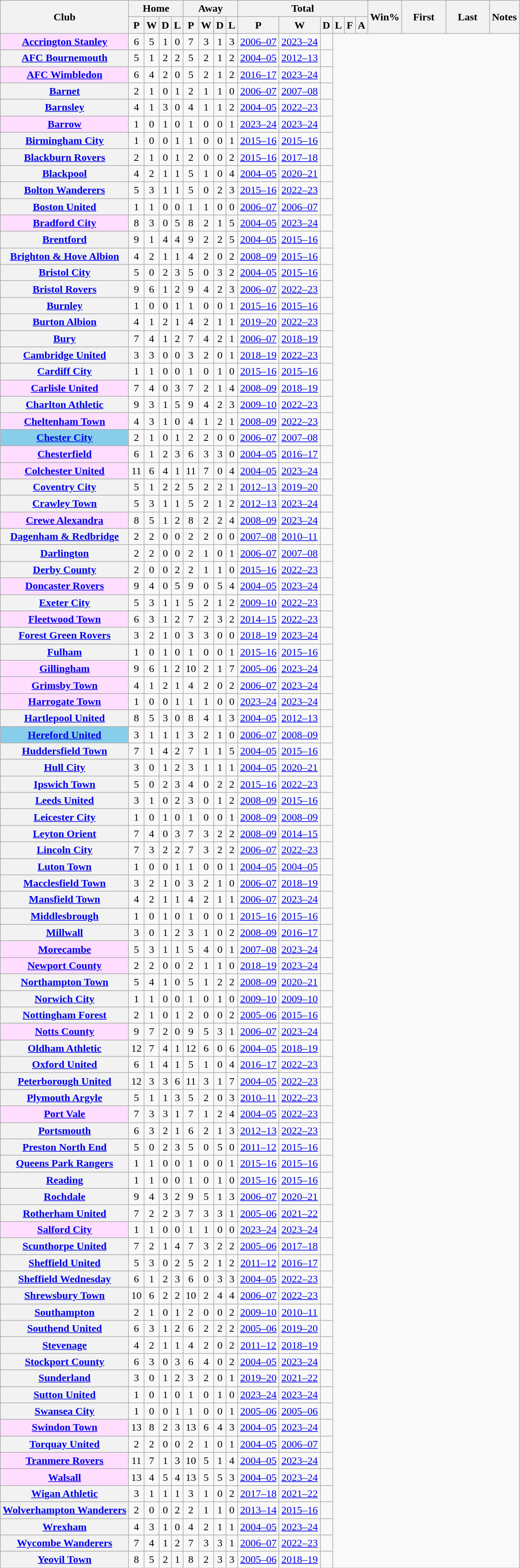<table class="wikitable plainrowheaders sortable" style="text-align:center">
<tr>
<th rowspan=2 scope=col>Club</th>
<th colspan=4>Home</th>
<th colspan=4>Away</th>
<th colspan=6>Total</th>
<th rowspan=2 scope=col>Win%</th>
<th rowspan=2 scope=col width=60px>First</th>
<th rowspan=2 scope=col width=60px>Last</th>
<th rowspan=2 scope=col class=unsortable>Notes</th>
</tr>
<tr>
<th scope=col>P</th>
<th scope=col>W</th>
<th scope=col>D</th>
<th scope=col>L</th>
<th scope=col>P</th>
<th scope=col>W</th>
<th scope=col>D</th>
<th scope=col>L</th>
<th scope=col>P</th>
<th scope=col>W</th>
<th scope=col>D</th>
<th scope=col>L</th>
<th scope=col>F</th>
<th scope=col>A</th>
</tr>
<tr>
<th scope=row style=background:#FFDDFF><a href='#'>Accrington Stanley</a> </th>
<td>6</td>
<td>5</td>
<td>1</td>
<td>0 </td>
<td>7</td>
<td>3</td>
<td>1</td>
<td>3 <br></td>
<td><a href='#'>2006–07</a></td>
<td><a href='#'>2023–24</a></td>
<td></td>
</tr>
<tr>
<th scope=row><a href='#'>AFC Bournemouth</a></th>
<td>5</td>
<td>1</td>
<td>2</td>
<td>2 </td>
<td>5</td>
<td>2</td>
<td>1</td>
<td>2 <br></td>
<td><a href='#'>2004–05</a></td>
<td><a href='#'>2012–13</a></td>
<td></td>
</tr>
<tr>
<th scope=row style=background:#FFDDFF><a href='#'>AFC Wimbledon</a> </th>
<td>6</td>
<td>4</td>
<td>2</td>
<td>0 </td>
<td>5</td>
<td>2</td>
<td>1</td>
<td>2 <br></td>
<td><a href='#'>2016–17</a></td>
<td><a href='#'>2023–24</a></td>
<td></td>
</tr>
<tr>
<th scope=row><a href='#'>Barnet</a></th>
<td>2</td>
<td>1</td>
<td>0</td>
<td>1 </td>
<td>2</td>
<td>1</td>
<td>1</td>
<td>0 <br></td>
<td><a href='#'>2006–07</a></td>
<td><a href='#'>2007–08</a></td>
<td></td>
</tr>
<tr>
<th scope=row><a href='#'>Barnsley</a></th>
<td>4</td>
<td>1</td>
<td>3</td>
<td>0 </td>
<td>4</td>
<td>1</td>
<td>1</td>
<td>2 <br></td>
<td><a href='#'>2004–05</a></td>
<td><a href='#'>2022–23</a></td>
<td></td>
</tr>
<tr>
<th scope=row style=background:#FFDDFF><a href='#'>Barrow</a> </th>
<td>1</td>
<td>0</td>
<td>1</td>
<td>0 </td>
<td>1</td>
<td>0</td>
<td>0</td>
<td>1 <br></td>
<td><a href='#'>2023–24</a></td>
<td><a href='#'>2023–24</a></td>
<td></td>
</tr>
<tr>
<th scope=row><a href='#'>Birmingham City</a></th>
<td>1</td>
<td>0</td>
<td>0</td>
<td>1 </td>
<td>1</td>
<td>0</td>
<td>0</td>
<td>1 <br></td>
<td><a href='#'>2015–16</a></td>
<td><a href='#'>2015–16</a></td>
<td></td>
</tr>
<tr>
<th scope=row><a href='#'>Blackburn Rovers</a></th>
<td>2</td>
<td>1</td>
<td>0</td>
<td>1 </td>
<td>2</td>
<td>0</td>
<td>0</td>
<td>2 <br></td>
<td><a href='#'>2015–16</a></td>
<td><a href='#'>2017–18</a></td>
<td></td>
</tr>
<tr>
<th scope=row><a href='#'>Blackpool</a></th>
<td>4</td>
<td>2</td>
<td>1</td>
<td>1 </td>
<td>5</td>
<td>1</td>
<td>0</td>
<td>4 <br></td>
<td><a href='#'>2004–05</a></td>
<td><a href='#'>2020–21</a></td>
<td></td>
</tr>
<tr>
<th scope=row><a href='#'>Bolton Wanderers</a></th>
<td>5</td>
<td>3</td>
<td>1</td>
<td>1 </td>
<td>5</td>
<td>0</td>
<td>2</td>
<td>3 <br></td>
<td><a href='#'>2015–16</a></td>
<td><a href='#'>2022–23</a></td>
<td></td>
</tr>
<tr>
<th scope=row><a href='#'>Boston United</a></th>
<td>1</td>
<td>1</td>
<td>0</td>
<td>0 </td>
<td>1</td>
<td>1</td>
<td>0</td>
<td>0 <br></td>
<td><a href='#'>2006–07</a></td>
<td><a href='#'>2006–07</a></td>
<td></td>
</tr>
<tr>
<th scope=row style=background:#FFDDFF><a href='#'>Bradford City</a> </th>
<td>8</td>
<td>3</td>
<td>0</td>
<td>5 </td>
<td>8</td>
<td>2</td>
<td>1</td>
<td>5 <br></td>
<td><a href='#'>2004–05</a></td>
<td><a href='#'>2023–24</a></td>
<td></td>
</tr>
<tr>
<th scope=row><a href='#'>Brentford</a></th>
<td>9</td>
<td>1</td>
<td>4</td>
<td>4 </td>
<td>9</td>
<td>2</td>
<td>2</td>
<td>5 <br></td>
<td><a href='#'>2004–05</a></td>
<td><a href='#'>2015–16</a></td>
<td></td>
</tr>
<tr>
<th scope=row><a href='#'>Brighton & Hove Albion</a></th>
<td>4</td>
<td>2</td>
<td>1</td>
<td>1 </td>
<td>4</td>
<td>2</td>
<td>0</td>
<td>2 <br></td>
<td><a href='#'>2008–09</a></td>
<td><a href='#'>2015–16</a></td>
<td></td>
</tr>
<tr>
<th scope=row><a href='#'>Bristol City</a></th>
<td>5</td>
<td>0</td>
<td>2</td>
<td>3 </td>
<td>5</td>
<td>0</td>
<td>3</td>
<td>2 <br></td>
<td><a href='#'>2004–05</a></td>
<td><a href='#'>2015–16</a></td>
<td></td>
</tr>
<tr>
<th scope=row><a href='#'>Bristol Rovers</a></th>
<td>9</td>
<td>6</td>
<td>1</td>
<td>2 </td>
<td>9</td>
<td>4</td>
<td>2</td>
<td>3 <br></td>
<td><a href='#'>2006–07</a></td>
<td><a href='#'>2022–23</a></td>
<td></td>
</tr>
<tr>
<th scope=row><a href='#'>Burnley</a></th>
<td>1</td>
<td>0</td>
<td>0</td>
<td>1 </td>
<td>1</td>
<td>0</td>
<td>0</td>
<td>1 <br></td>
<td><a href='#'>2015–16</a></td>
<td><a href='#'>2015–16</a></td>
<td></td>
</tr>
<tr>
<th scope=row><a href='#'>Burton Albion</a></th>
<td>4</td>
<td>1</td>
<td>2</td>
<td>1 </td>
<td>4</td>
<td>2</td>
<td>1</td>
<td>1 <br></td>
<td><a href='#'>2019–20</a></td>
<td><a href='#'>2022–23</a></td>
<td></td>
</tr>
<tr>
<th scope=row><a href='#'>Bury</a></th>
<td>7</td>
<td>4</td>
<td>1</td>
<td>2 </td>
<td>7</td>
<td>4</td>
<td>2</td>
<td>1 <br></td>
<td><a href='#'>2006–07</a></td>
<td><a href='#'>2018–19</a></td>
<td></td>
</tr>
<tr>
<th scope=row><a href='#'>Cambridge United</a></th>
<td>3</td>
<td>3</td>
<td>0</td>
<td>0 </td>
<td>3</td>
<td>2</td>
<td>0</td>
<td>1 <br></td>
<td><a href='#'>2018–19</a></td>
<td><a href='#'>2022–23</a></td>
<td></td>
</tr>
<tr>
<th scope=row><a href='#'>Cardiff City</a></th>
<td>1</td>
<td>1</td>
<td>0</td>
<td>0 </td>
<td>1</td>
<td>0</td>
<td>1</td>
<td>0 <br></td>
<td><a href='#'>2015–16</a></td>
<td><a href='#'>2015–16</a></td>
<td></td>
</tr>
<tr>
<th scope=row style=background:#FFDDFF><a href='#'>Carlisle United</a> </th>
<td>7</td>
<td>4</td>
<td>0</td>
<td>3 </td>
<td>7</td>
<td>2</td>
<td>1</td>
<td>4 <br></td>
<td><a href='#'>2008–09</a></td>
<td><a href='#'>2018–19</a></td>
<td></td>
</tr>
<tr>
<th scope=row><a href='#'>Charlton Athletic</a></th>
<td>9</td>
<td>3</td>
<td>1</td>
<td>5 </td>
<td>9</td>
<td>4</td>
<td>2</td>
<td>3 <br></td>
<td><a href='#'>2009–10</a></td>
<td><a href='#'>2022–23</a></td>
<td></td>
</tr>
<tr>
<th scope=row style=background:#FFDDFF><a href='#'>Cheltenham Town</a> </th>
<td>4</td>
<td>3</td>
<td>1</td>
<td>0 </td>
<td>4</td>
<td>1</td>
<td>2</td>
<td>1 <br></td>
<td><a href='#'>2008–09</a></td>
<td><a href='#'>2022–23</a></td>
<td></td>
</tr>
<tr>
<th scope=row style=background:#87CEEB><a href='#'>Chester City</a> </th>
<td>2</td>
<td>1</td>
<td>0</td>
<td>1 </td>
<td>2</td>
<td>2</td>
<td>0</td>
<td>0 <br></td>
<td><a href='#'>2006–07</a></td>
<td><a href='#'>2007–08</a></td>
<td></td>
</tr>
<tr>
<th scope=row style=background:#FFDDFF><a href='#'>Chesterfield</a> </th>
<td>6</td>
<td>1</td>
<td>2</td>
<td>3 </td>
<td>6</td>
<td>3</td>
<td>3</td>
<td>0 <br></td>
<td><a href='#'>2004–05</a></td>
<td><a href='#'>2016–17</a></td>
<td></td>
</tr>
<tr>
<th scope=row style=background:#FFDDFF><a href='#'>Colchester United</a> </th>
<td>11</td>
<td>6</td>
<td>4</td>
<td>1 </td>
<td>11</td>
<td>7</td>
<td>0</td>
<td>4 <br></td>
<td><a href='#'>2004–05</a></td>
<td><a href='#'>2023–24</a></td>
<td></td>
</tr>
<tr>
<th scope=row><a href='#'>Coventry City</a></th>
<td>5</td>
<td>1</td>
<td>2</td>
<td>2 </td>
<td>5</td>
<td>2</td>
<td>2</td>
<td>1 <br></td>
<td><a href='#'>2012–13</a></td>
<td><a href='#'>2019–20</a></td>
<td></td>
</tr>
<tr>
<th scope=row><a href='#'>Crawley Town</a></th>
<td>5</td>
<td>3</td>
<td>1</td>
<td>1 </td>
<td>5</td>
<td>2</td>
<td>1</td>
<td>2 <br></td>
<td><a href='#'>2012–13</a></td>
<td><a href='#'>2023–24</a></td>
<td></td>
</tr>
<tr>
<th scope=row style=background:#FFDDFF><a href='#'>Crewe Alexandra</a> </th>
<td>8</td>
<td>5</td>
<td>1</td>
<td>2 </td>
<td>8</td>
<td>2</td>
<td>2</td>
<td>4 <br></td>
<td><a href='#'>2008–09</a></td>
<td><a href='#'>2023–24</a></td>
<td></td>
</tr>
<tr>
<th scope=row><a href='#'>Dagenham & Redbridge</a></th>
<td>2</td>
<td>2</td>
<td>0</td>
<td>0 </td>
<td>2</td>
<td>2</td>
<td>0</td>
<td>0 <br></td>
<td><a href='#'>2007–08</a></td>
<td><a href='#'>2010–11</a></td>
<td></td>
</tr>
<tr>
<th scope=row><a href='#'>Darlington</a></th>
<td>2</td>
<td>2</td>
<td>0</td>
<td>0 </td>
<td>2</td>
<td>1</td>
<td>0</td>
<td>1 <br></td>
<td><a href='#'>2006–07</a></td>
<td><a href='#'>2007–08</a></td>
<td></td>
</tr>
<tr>
<th scope=row><a href='#'>Derby County</a></th>
<td>2</td>
<td>0</td>
<td>0</td>
<td>2 </td>
<td>2</td>
<td>1</td>
<td>1</td>
<td>0 <br></td>
<td><a href='#'>2015–16</a></td>
<td><a href='#'>2022–23</a></td>
<td></td>
</tr>
<tr>
<th scope=row style=background:#FFDDFF><a href='#'>Doncaster Rovers</a> </th>
<td>9</td>
<td>4</td>
<td>0</td>
<td>5 </td>
<td>9</td>
<td>0</td>
<td>5</td>
<td>4 <br></td>
<td><a href='#'>2004–05</a></td>
<td><a href='#'>2023–24</a></td>
<td></td>
</tr>
<tr>
<th scope=row><a href='#'>Exeter City</a></th>
<td>5</td>
<td>3</td>
<td>1</td>
<td>1 </td>
<td>5</td>
<td>2</td>
<td>1</td>
<td>2 <br></td>
<td><a href='#'>2009–10</a></td>
<td><a href='#'>2022–23</a></td>
<td></td>
</tr>
<tr>
<th scope=row style=background:#FFDDFF><a href='#'>Fleetwood Town</a> </th>
<td>6</td>
<td>3</td>
<td>1</td>
<td>2 </td>
<td>7</td>
<td>2</td>
<td>3</td>
<td>2 <br></td>
<td><a href='#'>2014–15</a></td>
<td><a href='#'>2022–23</a></td>
<td></td>
</tr>
<tr>
<th scope=row><a href='#'>Forest Green Rovers</a></th>
<td>3</td>
<td>2</td>
<td>1</td>
<td>0 </td>
<td>3</td>
<td>3</td>
<td>0</td>
<td>0 <br></td>
<td><a href='#'>2018–19</a></td>
<td><a href='#'>2023–24</a></td>
<td></td>
</tr>
<tr>
<th scope=row><a href='#'>Fulham</a></th>
<td>1</td>
<td>0</td>
<td>1</td>
<td>0 </td>
<td>1</td>
<td>0</td>
<td>0</td>
<td>1 <br></td>
<td><a href='#'>2015–16</a></td>
<td><a href='#'>2015–16</a></td>
<td></td>
</tr>
<tr>
<th scope=row style=background:#FFDDFF><a href='#'>Gillingham</a> </th>
<td>9</td>
<td>6</td>
<td>1</td>
<td>2 </td>
<td>10</td>
<td>2</td>
<td>1</td>
<td>7 <br></td>
<td><a href='#'>2005–06</a></td>
<td><a href='#'>2023–24</a></td>
<td></td>
</tr>
<tr>
<th scope=row style=background:#FFDDFF><a href='#'>Grimsby Town</a> </th>
<td>4</td>
<td>1</td>
<td>2</td>
<td>1 </td>
<td>4</td>
<td>2</td>
<td>0</td>
<td>2 <br></td>
<td><a href='#'>2006–07</a></td>
<td><a href='#'>2023–24</a></td>
<td></td>
</tr>
<tr>
<th scope=row style=background:#FFDDFF><a href='#'>Harrogate Town</a> </th>
<td>1</td>
<td>0</td>
<td>0</td>
<td>1 </td>
<td>1</td>
<td>1</td>
<td>0</td>
<td>0 <br></td>
<td><a href='#'>2023–24</a></td>
<td><a href='#'>2023–24</a></td>
<td></td>
</tr>
<tr>
<th scope=row><a href='#'>Hartlepool United</a></th>
<td>8</td>
<td>5</td>
<td>3</td>
<td>0 </td>
<td>8</td>
<td>4</td>
<td>1</td>
<td>3 <br></td>
<td><a href='#'>2004–05</a></td>
<td><a href='#'>2012–13</a></td>
<td></td>
</tr>
<tr>
<th scope=row style=background:#87CEEB><a href='#'>Hereford United</a> </th>
<td>3</td>
<td>1</td>
<td>1</td>
<td>1 </td>
<td>3</td>
<td>2</td>
<td>1</td>
<td>0 <br></td>
<td><a href='#'>2006–07</a></td>
<td><a href='#'>2008–09</a></td>
<td></td>
</tr>
<tr>
<th scope=row><a href='#'>Huddersfield Town</a></th>
<td>7</td>
<td>1</td>
<td>4</td>
<td>2 </td>
<td>7</td>
<td>1</td>
<td>1</td>
<td>5 <br></td>
<td><a href='#'>2004–05</a></td>
<td><a href='#'>2015–16</a></td>
<td></td>
</tr>
<tr>
<th scope=row><a href='#'>Hull City</a></th>
<td>3</td>
<td>0</td>
<td>1</td>
<td>2 </td>
<td>3</td>
<td>1</td>
<td>1</td>
<td>1 <br></td>
<td><a href='#'>2004–05</a></td>
<td><a href='#'>2020–21</a></td>
<td></td>
</tr>
<tr>
<th scope=row><a href='#'>Ipswich Town</a></th>
<td>5</td>
<td>0</td>
<td>2</td>
<td>3 </td>
<td>4</td>
<td>0</td>
<td>2</td>
<td>2 <br></td>
<td><a href='#'>2015–16</a></td>
<td><a href='#'>2022–23</a></td>
<td></td>
</tr>
<tr>
<th scope=row><a href='#'>Leeds United</a></th>
<td>3</td>
<td>1</td>
<td>0</td>
<td>2 </td>
<td>3</td>
<td>0</td>
<td>1</td>
<td>2 <br></td>
<td><a href='#'>2008–09</a></td>
<td><a href='#'>2015–16</a></td>
<td></td>
</tr>
<tr>
<th scope=row><a href='#'>Leicester City</a></th>
<td>1</td>
<td>0</td>
<td>1</td>
<td>0 </td>
<td>1</td>
<td>0</td>
<td>0</td>
<td>1 <br></td>
<td><a href='#'>2008–09</a></td>
<td><a href='#'>2008–09</a></td>
<td></td>
</tr>
<tr>
<th scope=row><a href='#'>Leyton Orient</a></th>
<td>7</td>
<td>4</td>
<td>0</td>
<td>3 </td>
<td>7</td>
<td>3</td>
<td>2</td>
<td>2 <br></td>
<td><a href='#'>2008–09</a></td>
<td><a href='#'>2014–15</a></td>
<td></td>
</tr>
<tr>
<th scope=row><a href='#'>Lincoln City</a></th>
<td>7</td>
<td>3</td>
<td>2</td>
<td>2 </td>
<td>7</td>
<td>3</td>
<td>2</td>
<td>2 <br></td>
<td><a href='#'>2006–07</a></td>
<td><a href='#'>2022–23</a></td>
<td></td>
</tr>
<tr>
<th scope=row><a href='#'>Luton Town</a></th>
<td>1</td>
<td>0</td>
<td>0</td>
<td>1 </td>
<td>1</td>
<td>0</td>
<td>0</td>
<td>1 <br></td>
<td><a href='#'>2004–05</a></td>
<td><a href='#'>2004–05</a></td>
<td></td>
</tr>
<tr>
<th scope=row><a href='#'>Macclesfield Town</a></th>
<td>3</td>
<td>2</td>
<td>1</td>
<td>0 </td>
<td>3</td>
<td>2</td>
<td>1</td>
<td>0 <br></td>
<td><a href='#'>2006–07</a></td>
<td><a href='#'>2018–19</a></td>
<td></td>
</tr>
<tr>
<th scope=row><a href='#'>Mansfield Town</a></th>
<td>4</td>
<td>2</td>
<td>1</td>
<td>1 </td>
<td>4</td>
<td>2</td>
<td>1</td>
<td>1 <br></td>
<td><a href='#'>2006–07</a></td>
<td><a href='#'>2023–24</a></td>
<td></td>
</tr>
<tr>
<th scope=row><a href='#'>Middlesbrough</a></th>
<td>1</td>
<td>0</td>
<td>1</td>
<td>0 </td>
<td>1</td>
<td>0</td>
<td>0</td>
<td>1 <br></td>
<td><a href='#'>2015–16</a></td>
<td><a href='#'>2015–16</a></td>
<td></td>
</tr>
<tr>
<th scope=row><a href='#'>Millwall</a></th>
<td>3</td>
<td>0</td>
<td>1</td>
<td>2 </td>
<td>3</td>
<td>1</td>
<td>0</td>
<td>2 <br></td>
<td><a href='#'>2008–09</a></td>
<td><a href='#'>2016–17</a></td>
<td></td>
</tr>
<tr>
<th scope=row style=background:#FFDDFF><a href='#'>Morecambe</a> </th>
<td>5</td>
<td>3</td>
<td>1</td>
<td>1 </td>
<td>5</td>
<td>4</td>
<td>0</td>
<td>1 <br></td>
<td><a href='#'>2007–08</a></td>
<td><a href='#'>2023–24</a></td>
<td></td>
</tr>
<tr>
<th scope=row style=background:#FFDDFF><a href='#'>Newport County</a> </th>
<td>2</td>
<td>2</td>
<td>0</td>
<td>0 </td>
<td>2</td>
<td>1</td>
<td>1</td>
<td>0 <br></td>
<td><a href='#'>2018–19</a></td>
<td><a href='#'>2023–24</a></td>
<td></td>
</tr>
<tr>
<th scope=row><a href='#'>Northampton Town</a></th>
<td>5</td>
<td>4</td>
<td>1</td>
<td>0 </td>
<td>5</td>
<td>1</td>
<td>2</td>
<td>2 <br></td>
<td><a href='#'>2008–09</a></td>
<td><a href='#'>2020–21</a></td>
<td></td>
</tr>
<tr>
<th scope=row><a href='#'>Norwich City</a></th>
<td>1</td>
<td>1</td>
<td>0</td>
<td>0 </td>
<td>1</td>
<td>0</td>
<td>1</td>
<td>0 <br></td>
<td><a href='#'>2009–10</a></td>
<td><a href='#'>2009–10</a></td>
<td></td>
</tr>
<tr>
<th scope=row><a href='#'>Nottingham Forest</a></th>
<td>2</td>
<td>1</td>
<td>0</td>
<td>1 </td>
<td>2</td>
<td>0</td>
<td>0</td>
<td>2 <br></td>
<td><a href='#'>2005–06</a></td>
<td><a href='#'>2015–16</a></td>
<td></td>
</tr>
<tr>
<th scope=row style=background:#FFDDFF><a href='#'>Notts County</a> </th>
<td>9</td>
<td>7</td>
<td>2</td>
<td>0 </td>
<td>9</td>
<td>5</td>
<td>3</td>
<td>1 <br></td>
<td><a href='#'>2006–07</a></td>
<td><a href='#'>2023–24</a></td>
<td></td>
</tr>
<tr>
<th scope=row><a href='#'>Oldham Athletic</a></th>
<td>12</td>
<td>7</td>
<td>4</td>
<td>1 </td>
<td>12</td>
<td>6</td>
<td>0</td>
<td>6 <br></td>
<td><a href='#'>2004–05</a></td>
<td><a href='#'>2018–19</a></td>
<td></td>
</tr>
<tr>
<th scope=row><a href='#'>Oxford United</a></th>
<td>6</td>
<td>1</td>
<td>4</td>
<td>1 </td>
<td>5</td>
<td>1</td>
<td>0</td>
<td>4 <br></td>
<td><a href='#'>2016–17</a></td>
<td><a href='#'>2022–23</a></td>
<td></td>
</tr>
<tr>
<th scope=row><a href='#'>Peterborough United</a></th>
<td>12</td>
<td>3</td>
<td>3</td>
<td>6 </td>
<td>11</td>
<td>3</td>
<td>1</td>
<td>7 <br></td>
<td><a href='#'>2004–05</a></td>
<td><a href='#'>2022–23</a></td>
<td></td>
</tr>
<tr>
<th scope=row><a href='#'>Plymouth Argyle</a></th>
<td>5</td>
<td>1</td>
<td>1</td>
<td>3 </td>
<td>5</td>
<td>2</td>
<td>0</td>
<td>3 <br></td>
<td><a href='#'>2010–11</a></td>
<td><a href='#'>2022–23</a></td>
<td></td>
</tr>
<tr>
<th scope=row style=background:#FFDDFF><a href='#'>Port Vale</a> </th>
<td>7</td>
<td>3</td>
<td>3</td>
<td>1 </td>
<td>7</td>
<td>1</td>
<td>2</td>
<td>4 <br></td>
<td><a href='#'>2004–05</a></td>
<td><a href='#'>2022–23</a></td>
<td></td>
</tr>
<tr>
<th scope=row><a href='#'>Portsmouth</a></th>
<td>6</td>
<td>3</td>
<td>2</td>
<td>1 </td>
<td>6</td>
<td>2</td>
<td>1</td>
<td>3 <br></td>
<td><a href='#'>2012–13</a></td>
<td><a href='#'>2022–23</a></td>
<td></td>
</tr>
<tr>
<th scope=row><a href='#'>Preston North End</a></th>
<td>5</td>
<td>0</td>
<td>2</td>
<td>3 </td>
<td>5</td>
<td>0</td>
<td>5</td>
<td>0 <br></td>
<td><a href='#'>2011–12</a></td>
<td><a href='#'>2015–16</a></td>
<td></td>
</tr>
<tr>
<th scope=row><a href='#'>Queens Park Rangers</a></th>
<td>1</td>
<td>1</td>
<td>0</td>
<td>0 </td>
<td>1</td>
<td>0</td>
<td>0</td>
<td>1 <br></td>
<td><a href='#'>2015–16</a></td>
<td><a href='#'>2015–16</a></td>
<td></td>
</tr>
<tr>
<th scope=row><a href='#'>Reading</a></th>
<td>1</td>
<td>1</td>
<td>0</td>
<td>0 </td>
<td>1</td>
<td>0</td>
<td>1</td>
<td>0 <br></td>
<td><a href='#'>2015–16</a></td>
<td><a href='#'>2015–16</a></td>
<td></td>
</tr>
<tr>
<th scope=row><a href='#'>Rochdale</a></th>
<td>9</td>
<td>4</td>
<td>3</td>
<td>2 </td>
<td>9</td>
<td>5</td>
<td>1</td>
<td>3 <br></td>
<td><a href='#'>2006–07</a></td>
<td><a href='#'>2020–21</a></td>
<td></td>
</tr>
<tr>
<th scope=row><a href='#'>Rotherham United</a></th>
<td>7</td>
<td>2</td>
<td>2</td>
<td>3 </td>
<td>7</td>
<td>3</td>
<td>3</td>
<td>1 <br></td>
<td><a href='#'>2005–06</a></td>
<td><a href='#'>2021–22</a></td>
<td></td>
</tr>
<tr>
<th scope=row style=background:#FFDDFF><a href='#'>Salford City</a> </th>
<td>1</td>
<td>1</td>
<td>0</td>
<td>0 </td>
<td>1</td>
<td>1</td>
<td>0</td>
<td>0 <br></td>
<td><a href='#'>2023–24</a></td>
<td><a href='#'>2023–24</a></td>
<td></td>
</tr>
<tr>
<th scope=row><a href='#'>Scunthorpe United</a></th>
<td>7</td>
<td>2</td>
<td>1</td>
<td>4 </td>
<td>7</td>
<td>3</td>
<td>2</td>
<td>2 <br></td>
<td><a href='#'>2005–06</a></td>
<td><a href='#'>2017–18</a></td>
<td></td>
</tr>
<tr>
<th scope=row><a href='#'>Sheffield United</a></th>
<td>5</td>
<td>3</td>
<td>0</td>
<td>2 </td>
<td>5</td>
<td>2</td>
<td>1</td>
<td>2 <br></td>
<td><a href='#'>2011–12</a></td>
<td><a href='#'>2016–17</a></td>
<td></td>
</tr>
<tr>
<th scope=row><a href='#'>Sheffield Wednesday</a></th>
<td>6</td>
<td>1</td>
<td>2</td>
<td>3 </td>
<td>6</td>
<td>0</td>
<td>3</td>
<td>3 <br></td>
<td><a href='#'>2004–05</a></td>
<td><a href='#'>2022–23</a></td>
<td></td>
</tr>
<tr>
<th scope=row><a href='#'>Shrewsbury Town</a></th>
<td>10</td>
<td>6</td>
<td>2</td>
<td>2 </td>
<td>10</td>
<td>2</td>
<td>4</td>
<td>4 <br></td>
<td><a href='#'>2006–07</a></td>
<td><a href='#'>2022–23</a></td>
<td></td>
</tr>
<tr>
<th scope=row><a href='#'>Southampton</a></th>
<td>2</td>
<td>1</td>
<td>0</td>
<td>1 </td>
<td>2</td>
<td>0</td>
<td>0</td>
<td>2 <br></td>
<td><a href='#'>2009–10</a></td>
<td><a href='#'>2010–11</a></td>
<td></td>
</tr>
<tr>
<th scope=row><a href='#'>Southend United</a></th>
<td>6</td>
<td>3</td>
<td>1</td>
<td>2 </td>
<td>6</td>
<td>2</td>
<td>2</td>
<td>2 <br></td>
<td><a href='#'>2005–06</a></td>
<td><a href='#'>2019–20</a></td>
<td></td>
</tr>
<tr>
<th scope=row><a href='#'>Stevenage</a></th>
<td>4</td>
<td>2</td>
<td>1</td>
<td>1 </td>
<td>4</td>
<td>2</td>
<td>0</td>
<td>2 <br></td>
<td><a href='#'>2011–12</a></td>
<td><a href='#'>2018–19</a></td>
<td></td>
</tr>
<tr>
<th scope=row><a href='#'>Stockport County</a></th>
<td>6</td>
<td>3</td>
<td>0</td>
<td>3 </td>
<td>6</td>
<td>4</td>
<td>0</td>
<td>2 <br></td>
<td><a href='#'>2004–05</a></td>
<td><a href='#'>2023–24</a></td>
<td></td>
</tr>
<tr>
<th scope=row><a href='#'>Sunderland</a></th>
<td>3</td>
<td>0</td>
<td>1</td>
<td>2 </td>
<td>3</td>
<td>2</td>
<td>0</td>
<td>1 <br></td>
<td><a href='#'>2019–20</a></td>
<td><a href='#'>2021–22</a></td>
<td></td>
</tr>
<tr>
<th scope=row><a href='#'>Sutton United</a></th>
<td>1</td>
<td>0</td>
<td>1</td>
<td>0 </td>
<td>1</td>
<td>0</td>
<td>1</td>
<td>0 <br></td>
<td><a href='#'>2023–24</a></td>
<td><a href='#'>2023–24</a></td>
<td></td>
</tr>
<tr>
<th scope=row><a href='#'>Swansea City</a></th>
<td>1</td>
<td>0</td>
<td>0</td>
<td>1 </td>
<td>1</td>
<td>0</td>
<td>0</td>
<td>1 <br></td>
<td><a href='#'>2005–06</a></td>
<td><a href='#'>2005–06</a></td>
<td></td>
</tr>
<tr>
<th scope=row style=background:#FFDDFF><a href='#'>Swindon Town</a> </th>
<td>13</td>
<td>8</td>
<td>2</td>
<td>3 </td>
<td>13</td>
<td>6</td>
<td>4</td>
<td>3 <br></td>
<td><a href='#'>2004–05</a></td>
<td><a href='#'>2023–24</a></td>
<td></td>
</tr>
<tr>
<th scope=row><a href='#'>Torquay United</a></th>
<td>2</td>
<td>2</td>
<td>0</td>
<td>0 </td>
<td>2</td>
<td>1</td>
<td>0</td>
<td>1 <br></td>
<td><a href='#'>2004–05</a></td>
<td><a href='#'>2006–07</a></td>
<td></td>
</tr>
<tr>
<th scope=row style=background:#FFDDFF><a href='#'>Tranmere Rovers</a> </th>
<td>11</td>
<td>7</td>
<td>1</td>
<td>3 </td>
<td>10</td>
<td>5</td>
<td>1</td>
<td>4 <br></td>
<td><a href='#'>2004–05</a></td>
<td><a href='#'>2023–24</a></td>
<td></td>
</tr>
<tr>
<th scope=row style=background:#FFDDFF><a href='#'>Walsall</a> </th>
<td>13</td>
<td>4</td>
<td>5</td>
<td>4 </td>
<td>13</td>
<td>5</td>
<td>5</td>
<td>3 <br></td>
<td><a href='#'>2004–05</a></td>
<td><a href='#'>2023–24</a></td>
<td></td>
</tr>
<tr>
<th scope=row><a href='#'>Wigan Athletic</a></th>
<td>3</td>
<td>1</td>
<td>1</td>
<td>1 </td>
<td>3</td>
<td>1</td>
<td>0</td>
<td>2 <br></td>
<td><a href='#'>2017–18</a></td>
<td><a href='#'>2021–22</a></td>
<td></td>
</tr>
<tr>
<th scope=row><a href='#'>Wolverhampton Wanderers</a></th>
<td>2</td>
<td>0</td>
<td>0</td>
<td>2 </td>
<td>2</td>
<td>1</td>
<td>1</td>
<td>0 <br></td>
<td><a href='#'>2013–14</a></td>
<td><a href='#'>2015–16</a></td>
<td></td>
</tr>
<tr>
<th scope=row><a href='#'>Wrexham</a></th>
<td>4</td>
<td>3</td>
<td>1</td>
<td>0 </td>
<td>4</td>
<td>2</td>
<td>1</td>
<td>1 <br></td>
<td><a href='#'>2004–05</a></td>
<td><a href='#'>2023–24</a></td>
<td></td>
</tr>
<tr>
<th scope=row><a href='#'>Wycombe Wanderers</a></th>
<td>7</td>
<td>4</td>
<td>1</td>
<td>2 </td>
<td>7</td>
<td>3</td>
<td>3</td>
<td>1 <br></td>
<td><a href='#'>2006–07</a></td>
<td><a href='#'>2022–23</a></td>
<td></td>
</tr>
<tr>
<th scope=row><a href='#'>Yeovil Town</a></th>
<td>8</td>
<td>5</td>
<td>2</td>
<td>1 </td>
<td>8</td>
<td>2</td>
<td>3</td>
<td>3 <br></td>
<td><a href='#'>2005–06</a></td>
<td><a href='#'>2018–19</a></td>
<td></td>
</tr>
</table>
